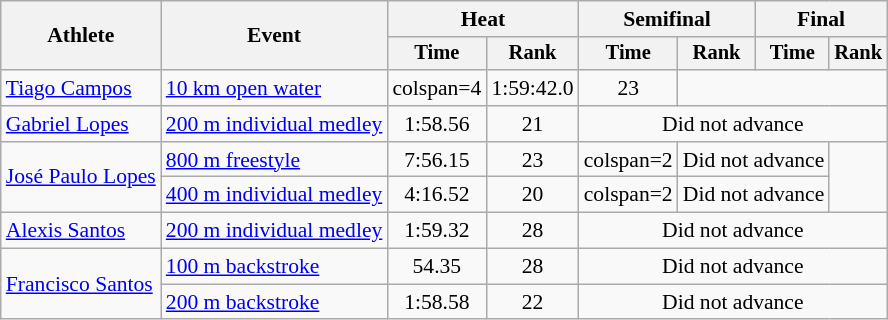<table class=wikitable style="font-size:90%">
<tr>
<th rowspan="2">Athlete</th>
<th rowspan="2">Event</th>
<th colspan="2">Heat</th>
<th colspan="2">Semifinal</th>
<th colspan="2">Final</th>
</tr>
<tr style="font-size:95%">
<th>Time</th>
<th>Rank</th>
<th>Time</th>
<th>Rank</th>
<th>Time</th>
<th>Rank</th>
</tr>
<tr align=center>
<td align=left><a href='#'>Tiago Campos</a></td>
<td align=left><a href='#'>10 km open water</a></td>
<td>colspan=4 </td>
<td>1:59:42.0</td>
<td>23</td>
</tr>
<tr align=center>
<td align=left><a href='#'>Gabriel Lopes</a></td>
<td align=left><a href='#'>200 m individual medley</a></td>
<td>1:58.56</td>
<td>21</td>
<td colspan="4">Did not advance</td>
</tr>
<tr align=center>
<td align=left rowspan=2><a href='#'>José Paulo Lopes</a></td>
<td align=left><a href='#'>800 m freestyle</a></td>
<td>7:56.15</td>
<td>23</td>
<td>colspan=2 </td>
<td colspan="2">Did not advance</td>
</tr>
<tr align=center>
<td align=left><a href='#'>400 m individual medley</a></td>
<td>4:16.52</td>
<td>20</td>
<td>colspan=2 </td>
<td colspan="2">Did not advance</td>
</tr>
<tr align=center>
<td align=left><a href='#'>Alexis Santos</a></td>
<td align=left><a href='#'>200 m individual medley</a></td>
<td>1:59.32</td>
<td>28</td>
<td colspan="4">Did not advance</td>
</tr>
<tr align=center>
<td align=left rowspan=2><a href='#'>Francisco Santos</a></td>
<td align=left><a href='#'>100 m backstroke</a></td>
<td>54.35</td>
<td>28</td>
<td colspan="4">Did not advance</td>
</tr>
<tr align=center>
<td align=left><a href='#'>200 m backstroke</a></td>
<td>1:58.58</td>
<td>22</td>
<td colspan="4">Did not advance</td>
</tr>
</table>
